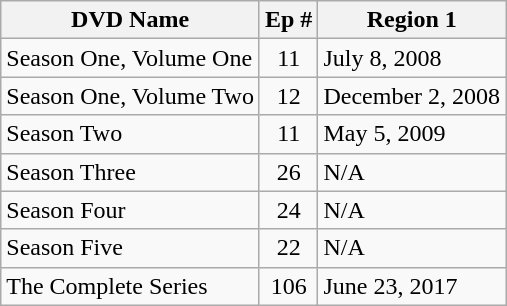<table class="wikitable">
<tr>
<th>DVD Name</th>
<th>Ep #</th>
<th>Region 1</th>
</tr>
<tr>
<td>Season One, Volume One</td>
<td align="center">11</td>
<td>July 8, 2008</td>
</tr>
<tr>
<td>Season One, Volume Two</td>
<td align="center">12</td>
<td>December 2, 2008</td>
</tr>
<tr>
<td>Season Two</td>
<td align="center">11</td>
<td>May 5, 2009</td>
</tr>
<tr>
<td>Season Three</td>
<td align="center">26</td>
<td>N/A</td>
</tr>
<tr>
<td>Season Four</td>
<td align="center">24</td>
<td>N/A</td>
</tr>
<tr>
<td>Season Five</td>
<td align="center">22</td>
<td>N/A</td>
</tr>
<tr>
<td>The Complete Series</td>
<td align="center">106</td>
<td>June 23, 2017</td>
</tr>
</table>
